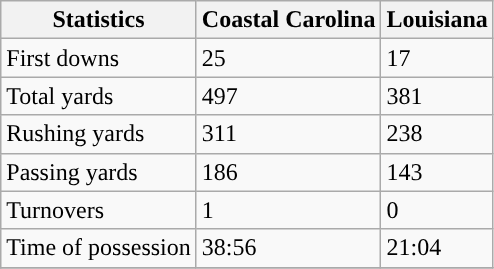<table class="wikitable">
<tr>
<th>Statistics</th>
<th>Coastal Carolina</th>
<th>Louisiana</th>
</tr>
<tr>
<td>First downs</td>
<td>25</td>
<td>17</td>
</tr>
<tr>
<td>Total yards</td>
<td>497</td>
<td>381</td>
</tr>
<tr>
<td>Rushing yards</td>
<td>311</td>
<td>238</td>
</tr>
<tr>
<td>Passing yards</td>
<td>186</td>
<td>143</td>
</tr>
<tr>
<td>Turnovers</td>
<td>1</td>
<td>0</td>
</tr>
<tr>
<td>Time of possession</td>
<td>38:56</td>
<td>21:04</td>
</tr>
<tr>
</tr>
</table>
